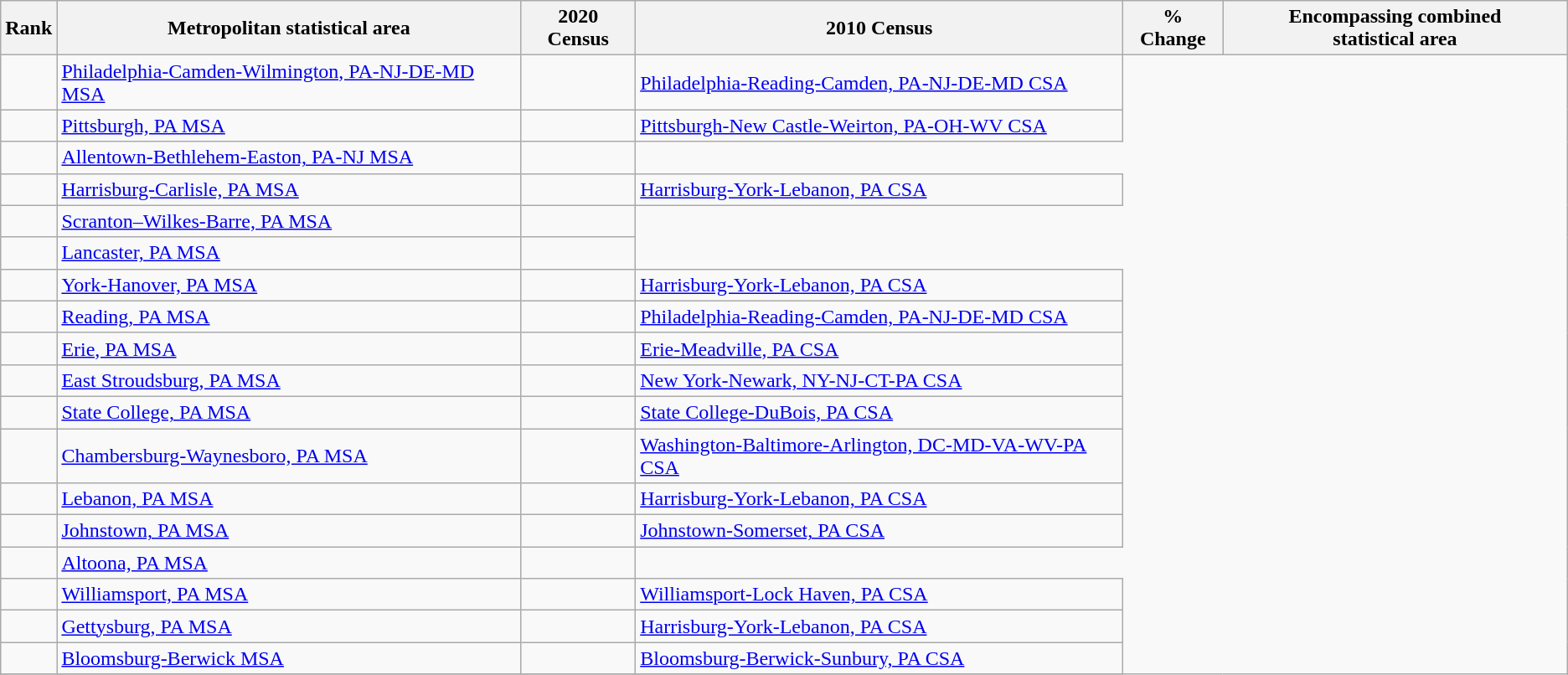<table class="wikitable sortable">
<tr>
<th>Rank</th>
<th>Metropolitan statistical area</th>
<th>2020 Census</th>
<th>2010 Census</th>
<th>% Change</th>
<th>Encompassing combined statistical area</th>
</tr>
<tr>
<td align=center></td>
<td><a href='#'>Philadelphia-Camden-Wilmington, PA-NJ-DE-MD MSA</a></td>
<td></td>
<td><a href='#'>Philadelphia-Reading-Camden, PA-NJ-DE-MD CSA</a></td>
</tr>
<tr>
<td align=center></td>
<td><a href='#'>Pittsburgh, PA MSA</a></td>
<td></td>
<td><a href='#'>Pittsburgh-New Castle-Weirton, PA-OH-WV CSA</a></td>
</tr>
<tr>
<td align=center></td>
<td><a href='#'>Allentown-Bethlehem-Easton, PA-NJ MSA</a></td>
<td></td>
</tr>
<tr>
<td align=center></td>
<td><a href='#'>Harrisburg-Carlisle, PA MSA</a></td>
<td></td>
<td><a href='#'>Harrisburg-York-Lebanon, PA CSA</a></td>
</tr>
<tr>
<td align=center></td>
<td><a href='#'>Scranton–Wilkes-Barre, PA MSA</a></td>
<td></td>
</tr>
<tr>
<td align=center></td>
<td><a href='#'>Lancaster, PA MSA</a></td>
<td></td>
</tr>
<tr>
<td align=center></td>
<td><a href='#'>York-Hanover, PA MSA</a></td>
<td></td>
<td><a href='#'>Harrisburg-York-Lebanon, PA CSA</a></td>
</tr>
<tr>
<td align=center></td>
<td><a href='#'>Reading, PA MSA</a></td>
<td></td>
<td><a href='#'>Philadelphia-Reading-Camden, PA-NJ-DE-MD CSA</a></td>
</tr>
<tr>
<td align=center></td>
<td><a href='#'>Erie, PA MSA</a></td>
<td></td>
<td><a href='#'>Erie-Meadville, PA CSA</a></td>
</tr>
<tr>
<td align=center></td>
<td><a href='#'>East Stroudsburg, PA MSA</a></td>
<td></td>
<td><a href='#'>New York-Newark, NY-NJ-CT-PA CSA</a></td>
</tr>
<tr>
<td align=center></td>
<td><a href='#'>State College, PA MSA</a></td>
<td></td>
<td><a href='#'>State College-DuBois, PA CSA</a></td>
</tr>
<tr>
<td align=center></td>
<td><a href='#'>Chambersburg-Waynesboro, PA MSA</a></td>
<td></td>
<td><a href='#'>Washington-Baltimore-Arlington, DC-MD-VA-WV-PA CSA</a></td>
</tr>
<tr>
<td align=center></td>
<td><a href='#'>Lebanon, PA MSA</a></td>
<td></td>
<td><a href='#'>Harrisburg-York-Lebanon, PA CSA</a></td>
</tr>
<tr>
<td align=center></td>
<td><a href='#'>Johnstown, PA MSA</a></td>
<td></td>
<td><a href='#'>Johnstown-Somerset, PA CSA</a></td>
</tr>
<tr>
<td align=center></td>
<td><a href='#'>Altoona, PA MSA</a></td>
<td></td>
</tr>
<tr>
<td align=center></td>
<td><a href='#'>Williamsport, PA MSA</a></td>
<td></td>
<td><a href='#'>Williamsport-Lock Haven, PA CSA</a></td>
</tr>
<tr>
<td align=center></td>
<td><a href='#'>Gettysburg, PA MSA</a></td>
<td></td>
<td><a href='#'>Harrisburg-York-Lebanon, PA CSA</a></td>
</tr>
<tr>
<td align=center></td>
<td><a href='#'>Bloomsburg-Berwick MSA</a></td>
<td></td>
<td><a href='#'>Bloomsburg-Berwick-Sunbury, PA CSA</a></td>
</tr>
<tr>
</tr>
</table>
